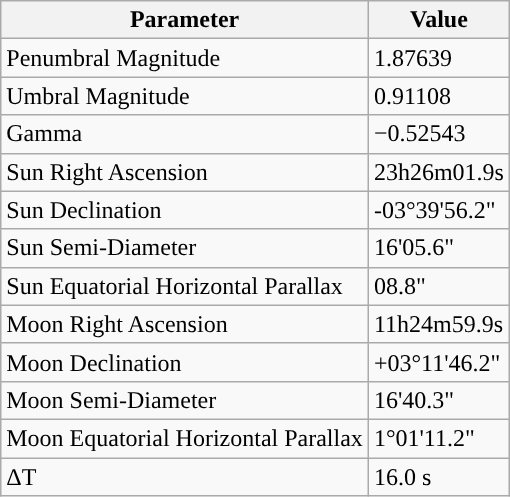<table class="wikitable">
<tr>
<th>Parameter</th>
<th>Value</th>
</tr>
<tr>
<td>Penumbral Magnitude</td>
<td>1.87639</td>
</tr>
<tr>
<td>Umbral Magnitude</td>
<td>0.91108</td>
</tr>
<tr>
<td>Gamma</td>
<td>−0.52543</td>
</tr>
<tr>
<td>Sun Right Ascension</td>
<td>23h26m01.9s</td>
</tr>
<tr>
<td>Sun Declination</td>
<td>-03°39'56.2"</td>
</tr>
<tr>
<td>Sun Semi-Diameter</td>
<td>16'05.6"</td>
</tr>
<tr>
<td>Sun Equatorial Horizontal Parallax</td>
<td>08.8"</td>
</tr>
<tr>
<td>Moon Right Ascension</td>
<td>11h24m59.9s</td>
</tr>
<tr>
<td>Moon Declination</td>
<td>+03°11'46.2"</td>
</tr>
<tr>
<td>Moon Semi-Diameter</td>
<td>16'40.3"</td>
</tr>
<tr>
<td>Moon Equatorial Horizontal Parallax</td>
<td>1°01'11.2"</td>
</tr>
<tr>
<td>ΔT</td>
<td>16.0 s</td>
</tr>
</table>
